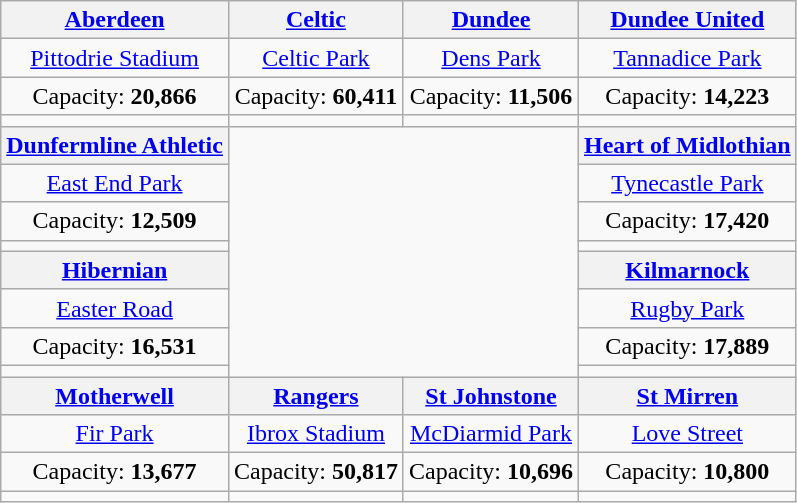<table class="wikitable" style="text-align:center">
<tr>
<th><a href='#'>Aberdeen</a></th>
<th><a href='#'>Celtic</a></th>
<th><a href='#'>Dundee</a></th>
<th><a href='#'>Dundee United</a></th>
</tr>
<tr>
<td><a href='#'>Pittodrie Stadium</a></td>
<td><a href='#'>Celtic Park</a></td>
<td><a href='#'>Dens Park</a></td>
<td><a href='#'>Tannadice Park</a></td>
</tr>
<tr>
<td>Capacity: <strong>20,866</strong></td>
<td>Capacity: <strong>60,411</strong></td>
<td>Capacity: <strong>11,506</strong></td>
<td>Capacity: <strong>14,223</strong></td>
</tr>
<tr>
<td></td>
<td></td>
<td></td>
<td></td>
</tr>
<tr>
<th><a href='#'>Dunfermline Athletic</a></th>
<td rowspan="8" colspan="2"></td>
<th><a href='#'>Heart of Midlothian</a></th>
</tr>
<tr>
<td><a href='#'>East End Park</a></td>
<td><a href='#'>Tynecastle Park</a></td>
</tr>
<tr>
<td>Capacity: <strong>12,509</strong></td>
<td>Capacity: <strong>17,420</strong></td>
</tr>
<tr>
<td></td>
<td></td>
</tr>
<tr>
<th><a href='#'>Hibernian</a></th>
<th><a href='#'>Kilmarnock</a></th>
</tr>
<tr>
<td><a href='#'>Easter Road</a></td>
<td><a href='#'>Rugby Park</a></td>
</tr>
<tr>
<td>Capacity: <strong>16,531</strong></td>
<td>Capacity: <strong>17,889</strong></td>
</tr>
<tr>
<td></td>
<td></td>
</tr>
<tr>
<th><a href='#'>Motherwell</a></th>
<th><a href='#'>Rangers</a></th>
<th><a href='#'>St Johnstone</a></th>
<th><a href='#'>St Mirren</a></th>
</tr>
<tr>
<td><a href='#'>Fir Park</a></td>
<td><a href='#'>Ibrox Stadium</a></td>
<td><a href='#'>McDiarmid Park</a></td>
<td><a href='#'>Love Street</a></td>
</tr>
<tr>
<td>Capacity: <strong>13,677</strong></td>
<td>Capacity: <strong>50,817</strong></td>
<td>Capacity: <strong>10,696</strong></td>
<td>Capacity: <strong>10,800</strong></td>
</tr>
<tr>
<td></td>
<td></td>
<td></td>
<td></td>
</tr>
</table>
